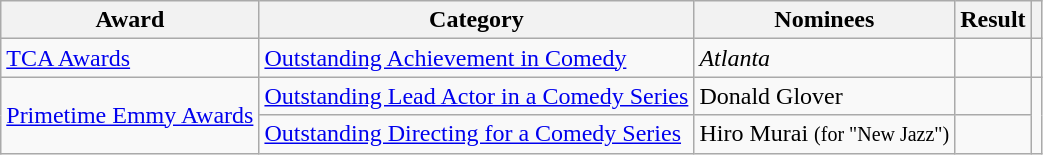<table class="wikitable sortable">
<tr>
<th>Award</th>
<th>Category</th>
<th>Nominees</th>
<th>Result</th>
<th></th>
</tr>
<tr>
<td><a href='#'>TCA Awards</a></td>
<td><a href='#'>Outstanding Achievement in Comedy</a></td>
<td><em>Atlanta</em></td>
<td></td>
<td style="text-align:center;"></td>
</tr>
<tr>
<td rowspan="2"><a href='#'>Primetime Emmy Awards</a></td>
<td><a href='#'>Outstanding Lead Actor in a Comedy Series</a></td>
<td>Donald Glover</td>
<td></td>
<td rowspan="2" style="text-align:center;"></td>
</tr>
<tr>
<td><a href='#'>Outstanding Directing for a Comedy Series</a></td>
<td>Hiro Murai <small>(for "New Jazz")</small></td>
<td></td>
</tr>
</table>
